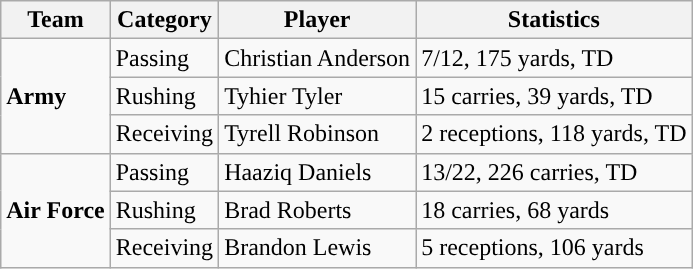<table class="wikitable" style="float: left;">
<tr>
<th>Team</th>
<th>Category</th>
<th>Player</th>
<th>Statistics</th>
</tr>
<tr>
<td rowspan=3><strong>Army</strong></td>
<td>Passing</td>
<td>Christian Anderson</td>
<td>7/12, 175 yards, TD</td>
</tr>
<tr>
<td>Rushing</td>
<td>Tyhier Tyler</td>
<td>15 carries, 39 yards, TD</td>
</tr>
<tr>
<td>Receiving</td>
<td>Tyrell Robinson</td>
<td>2 receptions, 118 yards, TD</td>
</tr>
<tr>
<td rowspan=3><strong>Air Force</strong></td>
<td>Passing</td>
<td>Haaziq Daniels</td>
<td>13/22, 226 carries, TD</td>
</tr>
<tr>
<td>Rushing</td>
<td>Brad Roberts</td>
<td>18 carries, 68 yards</td>
</tr>
<tr>
<td>Receiving</td>
<td>Brandon Lewis</td>
<td>5 receptions, 106 yards</td>
</tr>
</table>
